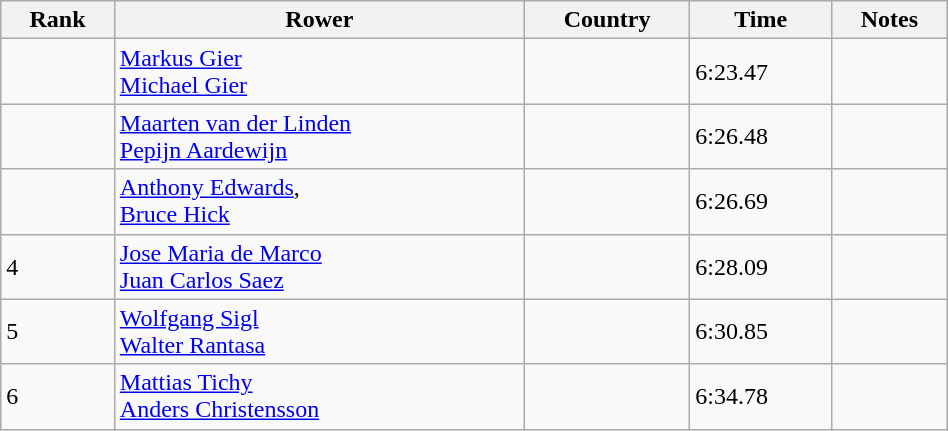<table class="wikitable sortable" width=50%>
<tr>
<th>Rank</th>
<th>Rower</th>
<th>Country</th>
<th>Time</th>
<th>Notes</th>
</tr>
<tr>
<td></td>
<td><a href='#'>Markus Gier</a><br><a href='#'>Michael Gier</a></td>
<td></td>
<td>6:23.47</td>
<td></td>
</tr>
<tr>
<td></td>
<td><a href='#'>Maarten van der Linden</a><br><a href='#'>Pepijn Aardewijn</a></td>
<td></td>
<td>6:26.48</td>
<td></td>
</tr>
<tr>
<td></td>
<td><a href='#'>Anthony Edwards</a>, <br> <a href='#'>Bruce Hick</a></td>
<td></td>
<td>6:26.69</td>
<td></td>
</tr>
<tr>
<td>4</td>
<td><a href='#'>Jose Maria de Marco</a> <br> <a href='#'>Juan Carlos Saez</a></td>
<td></td>
<td>6:28.09</td>
<td></td>
</tr>
<tr>
<td>5</td>
<td><a href='#'>Wolfgang Sigl</a> <br> <a href='#'>Walter Rantasa</a></td>
<td></td>
<td>6:30.85</td>
<td></td>
</tr>
<tr>
<td>6</td>
<td><a href='#'>Mattias Tichy</a> <br> <a href='#'>Anders Christensson</a></td>
<td></td>
<td>6:34.78</td>
<td></td>
</tr>
</table>
